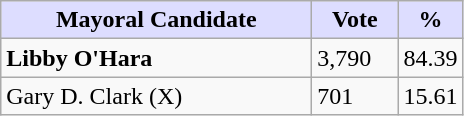<table class="wikitable">
<tr>
<th style="background:#ddf; width:200px;">Mayoral Candidate</th>
<th style="background:#ddf; width:50px;">Vote</th>
<th style="background:#ddf; width:30px;">%</th>
</tr>
<tr>
<td><strong>Libby O'Hara</strong></td>
<td>3,790</td>
<td>84.39</td>
</tr>
<tr>
<td>Gary D. Clark (X)</td>
<td>701</td>
<td>15.61</td>
</tr>
</table>
